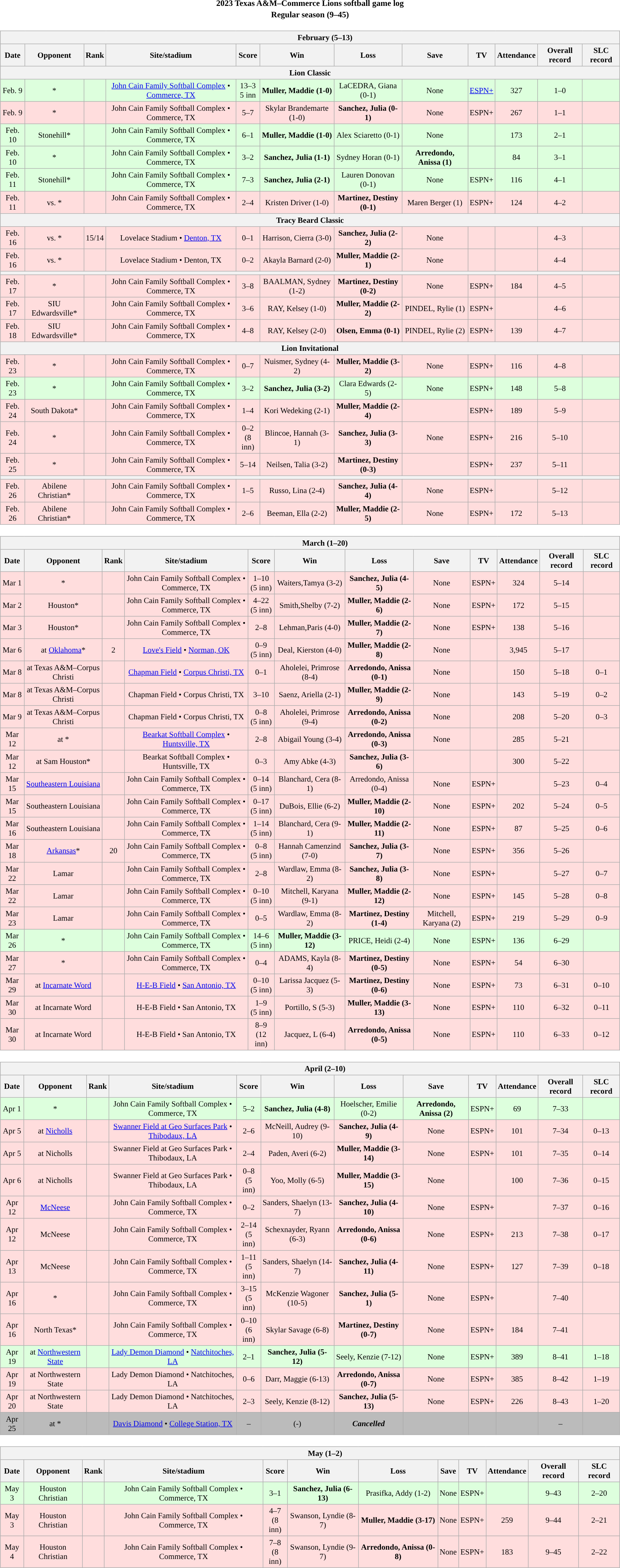<table class="toccolours" width=95% style="clear:both; margin:1.5em auto; text-align:center;">
<tr>
<th colspan=2>2023 Texas A&M–Commerce Lions softball game log</th>
</tr>
<tr>
<th colspan=2>Regular season (9–45)</th>
</tr>
<tr valign="top">
<td><br><table class="wikitable collapsible collapsed" style="margin:auto; width:100%; text-align:center; font-size:95%">
<tr>
<th colspan=12 style="padding-left:4em;">February (5–13)</th>
</tr>
<tr>
<th>Date</th>
<th>Opponent</th>
<th>Rank</th>
<th>Site/stadium</th>
<th>Score</th>
<th>Win</th>
<th>Loss</th>
<th>Save</th>
<th>TV</th>
<th>Attendance</th>
<th>Overall record</th>
<th>SLC record</th>
</tr>
<tr>
<th colspan=12>Lion Classic</th>
</tr>
<tr align="center" bgcolor=#ddffdd>
<td>Feb. 9</td>
<td>*</td>
<td></td>
<td><a href='#'>John Cain Family Softball Complex</a> • <a href='#'>Commerce, TX</a></td>
<td>13–3<br>5 inn</td>
<td><strong>Muller, Maddie (1-0)</strong></td>
<td>LaCEDRA, Giana (0-1)</td>
<td>None</td>
<td><a href='#'>ESPN+</a></td>
<td>327</td>
<td>1–0</td>
<td></td>
</tr>
<tr align="center" bgcolor=#ffdddd>
<td>Feb. 9</td>
<td>*</td>
<td></td>
<td>John Cain Family Softball Complex • Commerce, TX</td>
<td>5–7</td>
<td>Skylar Brandemarte (1-0)</td>
<td><strong>Sanchez, Julia (0-1)</strong></td>
<td>None</td>
<td>ESPN+</td>
<td>267</td>
<td>1–1</td>
<td></td>
</tr>
<tr align="center" bgcolor=#ddffdd>
<td>Feb. 10</td>
<td>Stonehill*</td>
<td></td>
<td>John Cain Family Softball Complex • Commerce, TX</td>
<td>6–1</td>
<td><strong>Muller, Maddie (1-0)</strong></td>
<td>Alex Sciaretto (0-1)</td>
<td>None</td>
<td></td>
<td>173</td>
<td>2–1</td>
<td></td>
</tr>
<tr align="center" bgcolor=#ddffdd>
<td>Feb. 10</td>
<td>*</td>
<td></td>
<td>John Cain Family Softball Complex • Commerce, TX</td>
<td>3–2</td>
<td><strong>Sanchez, Julia (1-1)</strong></td>
<td>Sydney Horan (0-1)</td>
<td><strong>Arredondo, Anissa (1)</strong></td>
<td></td>
<td>84</td>
<td>3–1</td>
<td></td>
</tr>
<tr align="center" bgcolor=#ddffdd>
<td>Feb. 11</td>
<td>Stonehill*</td>
<td></td>
<td>John Cain Family Softball Complex • Commerce, TX</td>
<td>7–3</td>
<td><strong>Sanchez, Julia (2-1)</strong></td>
<td>Lauren Donovan (0-1)</td>
<td>None</td>
<td>ESPN+</td>
<td>116</td>
<td>4–1</td>
<td></td>
</tr>
<tr align="center" bgcolor=#ffdddd>
<td>Feb. 11</td>
<td>vs. *</td>
<td></td>
<td>John Cain Family Softball Complex • Commerce, TX</td>
<td>2–4</td>
<td>Kristen Driver (1-0)</td>
<td><strong>Martinez, Destiny (0-1)</strong></td>
<td>Maren Berger (1)</td>
<td>ESPN+</td>
<td>124</td>
<td>4–2</td>
<td></td>
</tr>
<tr>
<th colspan=12>Tracy Beard Classic</th>
</tr>
<tr align="center" bgcolor=#ffdddd>
<td>Feb. 16</td>
<td>vs. *</td>
<td>15/14</td>
<td>Lovelace Stadium • <a href='#'>Denton, TX</a></td>
<td>0–1</td>
<td>Harrison, Cierra (3-0)</td>
<td><strong>Sanchez, Julia (2-2)</strong></td>
<td>None</td>
<td></td>
<td></td>
<td>4–3</td>
<td></td>
</tr>
<tr align="center" bgcolor=#ffdddd>
<td>Feb. 16</td>
<td>vs. *</td>
<td></td>
<td>Lovelace Stadium • Denton, TX</td>
<td>0–2</td>
<td>Akayla Barnard (2-0)</td>
<td><strong>Muller, Maddie (2-1)</strong></td>
<td>None</td>
<td></td>
<td></td>
<td>4–4</td>
<td></td>
</tr>
<tr>
<th colspan=12></th>
</tr>
<tr align="center" bgcolor=#ffdddd>
<td>Feb. 17</td>
<td>*</td>
<td></td>
<td>John Cain Family Softball Complex • Commerce, TX</td>
<td>3–8</td>
<td>BAALMAN, Sydney (1-2)</td>
<td><strong>Martinez, Destiny (0-2)</strong></td>
<td>None</td>
<td>ESPN+</td>
<td>184</td>
<td>4–5</td>
<td></td>
</tr>
<tr align="center" bgcolor=#ffdddd>
<td>Feb. 17</td>
<td>SIU Edwardsville*</td>
<td></td>
<td>John Cain Family Softball Complex • Commerce, TX</td>
<td>3–6</td>
<td>RAY, Kelsey (1-0)</td>
<td><strong>Muller, Maddie (2-2)</strong></td>
<td>PINDEL, Rylie (1)</td>
<td>ESPN+</td>
<td></td>
<td>4–6</td>
<td></td>
</tr>
<tr align="center" bgcolor=#ffdddd>
<td>Feb. 18</td>
<td>SIU Edwardsville*</td>
<td></td>
<td>John Cain Family Softball Complex • Commerce, TX</td>
<td>4–8</td>
<td>RAY, Kelsey (2-0)</td>
<td><strong>Olsen, Emma (0-1)</strong></td>
<td>PINDEL, Rylie (2)</td>
<td>ESPN+</td>
<td>139</td>
<td>4–7</td>
<td></td>
</tr>
<tr>
<th colspan=12>Lion Invitational</th>
</tr>
<tr align="center" bgcolor=#ffdddd>
<td>Feb. 23</td>
<td>*</td>
<td></td>
<td>John Cain Family Softball Complex • Commerce, TX</td>
<td>0–7</td>
<td>Nuismer, Sydney (4-2)</td>
<td><strong>Muller, Maddie (3-2)</strong></td>
<td>None</td>
<td>ESPN+</td>
<td>116</td>
<td>4–8</td>
<td></td>
</tr>
<tr align="center" bgcolor=#ddffdd>
<td>Feb. 23</td>
<td>*</td>
<td></td>
<td>John Cain Family Softball Complex • Commerce, TX</td>
<td>3–2</td>
<td><strong>Sanchez, Julia (3-2)</strong></td>
<td>Clara Edwards (2-5)</td>
<td>None</td>
<td>ESPN+</td>
<td>148</td>
<td>5–8</td>
<td></td>
</tr>
<tr align="center" bgcolor=#ffdddd>
<td>Feb. 24</td>
<td>South Dakota*</td>
<td></td>
<td>John Cain Family Softball Complex • Commerce, TX</td>
<td>1–4</td>
<td>Kori Wedeking (2-1)</td>
<td><strong>Muller, Maddie (2-4)</strong></td>
<td></td>
<td>ESPN+</td>
<td>189</td>
<td>5–9</td>
<td></td>
</tr>
<tr align="center" bgcolor=#ffdddd>
<td>Feb. 24</td>
<td>*</td>
<td></td>
<td>John Cain Family Softball Complex • Commerce, TX</td>
<td>0–2<br>(8 inn)</td>
<td>Blincoe, Hannah (3-1)</td>
<td><strong>Sanchez, Julia (3-3)</strong></td>
<td>None</td>
<td>ESPN+</td>
<td>216</td>
<td>5–10</td>
<td></td>
</tr>
<tr align="center" bgcolor=#ffdddd>
<td>Feb. 25</td>
<td>*</td>
<td></td>
<td>John Cain Family Softball Complex • Commerce, TX</td>
<td>5–14</td>
<td>Neilsen, Talia (3-2)</td>
<td><strong>Martinez, Destiny (0-3)</strong></td>
<td></td>
<td>ESPN+</td>
<td>237</td>
<td>5–11</td>
<td></td>
</tr>
<tr>
<th colspan=12></th>
</tr>
<tr align="center" bgcolor=#ffdddd>
<td>Feb. 26</td>
<td>Abilene Christian*</td>
<td></td>
<td>John Cain Family Softball Complex • Commerce, TX</td>
<td>1–5</td>
<td>Russo, Lina (2-4)</td>
<td><strong>Sanchez, Julia (4-4)</strong></td>
<td>None</td>
<td>ESPN+</td>
<td></td>
<td>5–12</td>
<td></td>
</tr>
<tr align="center" bgcolor=#ffdddd>
<td>Feb. 26</td>
<td>Abilene Christian*</td>
<td></td>
<td>John Cain Family Softball Complex • Commerce, TX</td>
<td>2–6</td>
<td>Beeman, Ella (2-2)</td>
<td><strong>Muller, Maddie (2-5)</strong></td>
<td>None</td>
<td>ESPN+</td>
<td>172</td>
<td>5–13</td>
<td></td>
</tr>
</table>
</td>
</tr>
<tr>
<td><br><table class="wikitable collapsible collapsed" style="margin:auto; width:100%; text-align:center; font-size:95%">
<tr>
<th colspan=12 style="padding-left:4em;">March (1–20)</th>
</tr>
<tr>
<th>Date</th>
<th>Opponent</th>
<th>Rank</th>
<th>Site/stadium</th>
<th>Score</th>
<th>Win</th>
<th>Loss</th>
<th>Save</th>
<th>TV</th>
<th>Attendance</th>
<th>Overall record</th>
<th>SLC record</th>
</tr>
<tr align="center" bgcolor=#ffdddd>
<td>Mar 1</td>
<td>*</td>
<td></td>
<td>John Cain Family Softball Complex • Commerce, TX</td>
<td>1–10<br>(5 inn)</td>
<td>Waiters,Tamya (3-2)</td>
<td><strong>Sanchez, Julia (4-5)</strong></td>
<td>None</td>
<td>ESPN+</td>
<td>324</td>
<td>5–14</td>
<td></td>
</tr>
<tr align="center" bgcolor=#ffdddd>
<td>Mar 2</td>
<td>Houston*</td>
<td></td>
<td>John Cain Family Softball Complex • Commerce, TX</td>
<td>4–22<br>(5 inn)</td>
<td>Smith,Shelby (7-2)</td>
<td><strong>Muller, Maddie (2-6)</strong></td>
<td>None</td>
<td>ESPN+</td>
<td>172</td>
<td>5–15</td>
<td></td>
</tr>
<tr align="center" bgcolor=#ffdddd>
<td>Mar 3</td>
<td>Houston*</td>
<td></td>
<td>John Cain Family Softball Complex • Commerce, TX</td>
<td>2–8</td>
<td>Lehman,Paris (4-0)</td>
<td><strong>Muller, Maddie (2-7)</strong></td>
<td>None</td>
<td>ESPN+</td>
<td>138</td>
<td>5–16</td>
<td></td>
</tr>
<tr align="center" bgcolor=#ffdddd>
<td>Mar 6</td>
<td>at <a href='#'>Oklahoma</a>*</td>
<td>2</td>
<td><a href='#'>Love's Field</a> • <a href='#'>Norman, OK</a></td>
<td>0–9<br>(5 inn)</td>
<td>Deal, Kierston (4-0)</td>
<td><strong>Muller, Maddie (2-8)</strong></td>
<td>None</td>
<td></td>
<td>3,945</td>
<td>5–17</td>
<td></td>
</tr>
<tr align="center" bgcolor=#ffdddd>
<td>Mar 8</td>
<td>at Texas A&M–Corpus Christi</td>
<td></td>
<td><a href='#'>Chapman Field</a> • <a href='#'>Corpus Christi, TX</a></td>
<td>0–1</td>
<td>Aholelei, Primrose (8-4)</td>
<td><strong>Arredondo, Anissa (0-1)</strong></td>
<td>None</td>
<td></td>
<td>150</td>
<td>5–18</td>
<td>0–1</td>
</tr>
<tr align="center" bgcolor=#ffdddd>
<td>Mar 8</td>
<td>at Texas A&M–Corpus Christi</td>
<td></td>
<td>Chapman Field • Corpus Christi, TX</td>
<td>3–10</td>
<td>Saenz, Ariella (2-1)</td>
<td><strong>Muller, Maddie (2-9)</strong></td>
<td>None</td>
<td></td>
<td>143</td>
<td>5–19</td>
<td>0–2</td>
</tr>
<tr align="center" bgcolor=#ffdddd>
<td>Mar 9</td>
<td>at Texas A&M–Corpus Christi</td>
<td></td>
<td>Chapman Field • Corpus Christi, TX</td>
<td>0–8<br>(5 inn)</td>
<td>Aholelei, Primrose (9-4)</td>
<td><strong>Arredondo, Anissa (0-2)</strong></td>
<td>None</td>
<td></td>
<td>208</td>
<td>5–20</td>
<td>0–3</td>
</tr>
<tr align="center" bgcolor=#ffdddd>
<td>Mar 12</td>
<td>at *</td>
<td></td>
<td><a href='#'>Bearkat Softball Complex</a> • <a href='#'>Huntsville, TX</a></td>
<td>2–8</td>
<td>Abigail Young (3-4)</td>
<td><strong>Arredondo, Anissa (0-3)</strong></td>
<td>None</td>
<td></td>
<td>285</td>
<td>5–21</td>
<td></td>
</tr>
<tr align="center" bgcolor=#ffdddd>
<td>Mar 12</td>
<td>at Sam Houston*</td>
<td></td>
<td>Bearkat Softball Complex • Huntsville, TX</td>
<td>0–3</td>
<td>Amy Abke (4-3)</td>
<td><strong>Sanchez, Julia (3-6)</strong></td>
<td></td>
<td></td>
<td>300</td>
<td>5–22</td>
<td></td>
</tr>
<tr align="center" bgcolor=#ffdddd>
<td>Mar 15</td>
<td><a href='#'>Southeastern Louisiana</a></td>
<td></td>
<td>John Cain Family Softball Complex • Commerce, TX</td>
<td>0–14<br>(5 inn)</td>
<td>Blanchard, Cera (8-1)</td>
<td>Arredondo, Anissa (0-4)</td>
<td>None</td>
<td>ESPN+</td>
<td></td>
<td>5–23</td>
<td>0–4</td>
</tr>
<tr align="center" bgcolor=#ffdddd>
<td>Mar 15</td>
<td>Southeastern Louisiana</td>
<td></td>
<td>John Cain Family Softball Complex • Commerce, TX</td>
<td>0–17<br>(5 inn)</td>
<td>DuBois, Ellie (6-2)</td>
<td><strong>Muller, Maddie (2-10)</strong></td>
<td>None</td>
<td>ESPN+</td>
<td>202</td>
<td>5–24</td>
<td>0–5</td>
</tr>
<tr align="center" bgcolor=#ffdddd>
<td>Mar 16</td>
<td>Southeastern Louisiana</td>
<td></td>
<td>John Cain Family Softball Complex • Commerce, TX</td>
<td>1–14<br>(5 inn)</td>
<td>Blanchard, Cera (9-1)</td>
<td><strong>Muller, Maddie (2-11)</strong></td>
<td>None</td>
<td>ESPN+</td>
<td>87</td>
<td>5–25</td>
<td>0–6</td>
</tr>
<tr align="center" bgcolor=#ffdddd>
<td>Mar 18</td>
<td><a href='#'>Arkansas</a>*</td>
<td>20</td>
<td>John Cain Family Softball Complex • Commerce, TX</td>
<td>0–8<br>(5 inn)</td>
<td>Hannah Camenzind (7-0)</td>
<td><strong>Sanchez, Julia (3-7)</strong></td>
<td>None</td>
<td>ESPN+</td>
<td>356</td>
<td>5–26</td>
<td></td>
</tr>
<tr align="center" bgcolor=#ffdddd>
<td>Mar 22</td>
<td>Lamar</td>
<td></td>
<td>John Cain Family Softball Complex • Commerce, TX</td>
<td>2–8</td>
<td>Wardlaw, Emma (8-2)</td>
<td><strong>Sanchez, Julia (3-8)</strong></td>
<td>None</td>
<td>ESPN+</td>
<td></td>
<td>5–27</td>
<td>0–7</td>
</tr>
<tr align="center" bgcolor=#ffdddd>
<td>Mar 22</td>
<td>Lamar</td>
<td></td>
<td>John Cain Family Softball Complex • Commerce, TX</td>
<td>0–10<br>(5 inn)</td>
<td>Mitchell, Karyana (9-1)</td>
<td><strong>Muller, Maddie (2-12)</strong></td>
<td>None</td>
<td>ESPN+</td>
<td>145</td>
<td>5–28</td>
<td>0–8</td>
</tr>
<tr align="center" bgcolor=#ffdddd>
<td>Mar 23</td>
<td>Lamar</td>
<td></td>
<td>John Cain Family Softball Complex • Commerce, TX</td>
<td>0–5</td>
<td>Wardlaw, Emma (8-2)</td>
<td><strong>Martinez, Destiny (1-4)</strong></td>
<td>Mitchell, Karyana (2)</td>
<td>ESPN+</td>
<td>219</td>
<td>5–29</td>
<td>0–9</td>
</tr>
<tr align="center" bgcolor=#ddffdd>
<td>Mar 26</td>
<td>*</td>
<td></td>
<td>John Cain Family Softball Complex • Commerce, TX</td>
<td>14–6<br>(5 inn)</td>
<td><strong>Muller, Maddie (3-12)</strong></td>
<td>PRICE, Heidi (2-4)</td>
<td>None</td>
<td>ESPN+</td>
<td>136</td>
<td>6–29</td>
<td></td>
</tr>
<tr align="center" bgcolor=#ffdddd>
<td>Mar 27</td>
<td>*</td>
<td></td>
<td>John Cain Family Softball Complex • Commerce, TX</td>
<td>0–4</td>
<td>ADAMS, Kayla (8-4)</td>
<td><strong>Martinez, Destiny (0-5)</strong></td>
<td>None</td>
<td>ESPN+</td>
<td>54</td>
<td>6–30</td>
<td></td>
</tr>
<tr align="center" bgcolor=#ffdddd>
<td>Mar 29</td>
<td>at <a href='#'>Incarnate Word</a></td>
<td></td>
<td><a href='#'>H-E-B Field</a> • <a href='#'>San Antonio, TX</a></td>
<td>0–10<br>(5 inn)</td>
<td>Larissa Jacquez (5-3)</td>
<td><strong>Martinez, Destiny (0-6)</strong></td>
<td>None</td>
<td>ESPN+</td>
<td>73</td>
<td>6–31</td>
<td>0–10</td>
</tr>
<tr align="center" bgcolor=#ffdddd>
<td>Mar 30</td>
<td>at Incarnate Word</td>
<td></td>
<td>H-E-B Field • San Antonio, TX</td>
<td>1–9<br>(5 inn)</td>
<td>Portillo, S (5-3)</td>
<td><strong>Muller, Maddie (3-13)</strong></td>
<td>None</td>
<td>ESPN+</td>
<td>110</td>
<td>6–32</td>
<td>0–11</td>
</tr>
<tr align="center" bgcolor=#ffdddd>
<td>Mar 30</td>
<td>at Incarnate Word</td>
<td></td>
<td>H-E-B Field • San Antonio, TX</td>
<td>8–9<br>(12 inn)</td>
<td>Jacquez, L (6-4)</td>
<td><strong>Arredondo, Anissa (0-5)</strong></td>
<td>None</td>
<td>ESPN+</td>
<td>110</td>
<td>6–33</td>
<td>0–12</td>
</tr>
</table>
</td>
</tr>
<tr>
<td><br><table class="wikitable collapsible collapsed" style="margin:auto; width:100%; text-align:center; font-size:95%">
<tr>
<th colspan=12 style="padding-left:4em;">April (2–10)</th>
</tr>
<tr>
<th>Date</th>
<th>Opponent</th>
<th>Rank</th>
<th>Site/stadium</th>
<th>Score</th>
<th>Win</th>
<th>Loss</th>
<th>Save</th>
<th>TV</th>
<th>Attendance</th>
<th>Overall record</th>
<th>SLC record</th>
</tr>
<tr align="center" bgcolor=#ddffdd>
<td>Apr 1</td>
<td>*</td>
<td></td>
<td>John Cain Family Softball Complex • Commerce, TX</td>
<td>5–2</td>
<td><strong>Sanchez, Julia (4-8)</strong></td>
<td>Hoelscher, Emilie (0-2)</td>
<td><strong>Arredondo, Anissa (2)</strong></td>
<td>ESPN+</td>
<td>69</td>
<td>7–33</td>
<td></td>
</tr>
<tr align="center" bgcolor=#ffdddd>
<td>Apr 5</td>
<td>at <a href='#'>Nicholls</a></td>
<td></td>
<td><a href='#'>Swanner Field at Geo Surfaces Park</a> • <a href='#'>Thibodaux, LA</a></td>
<td>2–6</td>
<td>McNeill, Audrey (9-10)</td>
<td><strong>Sanchez, Julia (4-9)</strong></td>
<td>None</td>
<td>ESPN+</td>
<td>101</td>
<td>7–34</td>
<td>0–13</td>
</tr>
<tr align="center" bgcolor=#ffdddd>
<td>Apr 5</td>
<td>at Nicholls</td>
<td></td>
<td>Swanner Field at Geo Surfaces Park • Thibodaux, LA</td>
<td>2–4</td>
<td>Paden, Averi (6-2)</td>
<td><strong>Muller, Maddie (3-14)</strong></td>
<td>None</td>
<td>ESPN+</td>
<td>101</td>
<td>7–35</td>
<td>0–14</td>
</tr>
<tr align="center" bgcolor=#ffdddd>
<td>Apr 6</td>
<td>at Nicholls</td>
<td></td>
<td>Swanner Field at Geo Surfaces Park • Thibodaux, LA</td>
<td>0–8<br>(5 inn)</td>
<td>Yoo, Molly (6-5)</td>
<td><strong>Muller, Maddie (3-15)</strong></td>
<td>None</td>
<td></td>
<td>100</td>
<td>7–36</td>
<td>0–15</td>
</tr>
<tr align="center" bgcolor=#ffdddd>
<td>Apr 12</td>
<td><a href='#'>McNeese</a></td>
<td></td>
<td>John Cain Family Softball Complex • Commerce, TX</td>
<td>0–2</td>
<td>Sanders, Shaelyn (13-7)</td>
<td><strong>Sanchez, Julia (4-10)</strong></td>
<td>None</td>
<td>ESPN+</td>
<td></td>
<td>7–37</td>
<td>0–16</td>
</tr>
<tr align="center" bgcolor=#ffdddd>
<td>Apr 12</td>
<td>McNeese</td>
<td></td>
<td>John Cain Family Softball Complex • Commerce, TX</td>
<td>2–14<br>(5 inn)</td>
<td>Schexnayder, Ryann (6-3)</td>
<td><strong>Arredondo, Anissa (0-6)</strong></td>
<td>None</td>
<td>ESPN+</td>
<td>213</td>
<td>7–38</td>
<td>0–17</td>
</tr>
<tr align="center" bgcolor=#ffdddd>
<td>Apr 13</td>
<td>McNeese</td>
<td></td>
<td>John Cain Family Softball Complex • Commerce, TX</td>
<td>1–11<br>(5 inn)</td>
<td>Sanders, Shaelyn (14-7)</td>
<td><strong>Sanchez, Julia (4-11)</strong></td>
<td>None</td>
<td>ESPN+</td>
<td>127</td>
<td>7–39</td>
<td>0–18</td>
</tr>
<tr align="center" bgcolor=#ffdddd>
<td>Apr 16</td>
<td>*</td>
<td></td>
<td>John Cain Family Softball Complex • Commerce, TX</td>
<td>3–15<br>(5 inn)</td>
<td>McKenzie Wagoner (10-5)</td>
<td><strong>Sanchez, Julia (5-1)</strong></td>
<td>None</td>
<td>ESPN+</td>
<td></td>
<td>7–40</td>
<td></td>
</tr>
<tr align="center" bgcolor=#ffdddd>
<td>Apr 16</td>
<td>North Texas*</td>
<td></td>
<td>John Cain Family Softball Complex • Commerce, TX</td>
<td>0–10<br>(6 inn)</td>
<td>Skylar Savage (6-8)</td>
<td><strong>Martinez, Destiny (0-7)</strong></td>
<td>None</td>
<td>ESPN+</td>
<td>184</td>
<td>7–41</td>
<td></td>
</tr>
<tr align="center" bgcolor=#ddffdd>
<td>Apr 19</td>
<td>at <a href='#'>Northwestern State</a></td>
<td></td>
<td><a href='#'>Lady Demon Diamond</a> • <a href='#'>Natchitoches, LA</a></td>
<td>2–1</td>
<td><strong>Sanchez, Julia (5-12)</strong></td>
<td>Seely, Kenzie (7-12)</td>
<td>None</td>
<td>ESPN+</td>
<td>389</td>
<td>8–41</td>
<td>1–18</td>
</tr>
<tr align="center" bgcolor=#ffdddd>
<td>Apr 19</td>
<td>at Northwestern State</td>
<td></td>
<td>Lady Demon Diamond • Natchitoches, LA</td>
<td>0–6</td>
<td>Darr, Maggie (6-13)</td>
<td><strong>Arredondo, Anissa (0-7)</strong></td>
<td>None</td>
<td>ESPN+</td>
<td>385</td>
<td>8–42</td>
<td>1–19</td>
</tr>
<tr align="center" bgcolor=#ffdddd>
<td>Apr 20</td>
<td>at Northwestern State</td>
<td></td>
<td>Lady Demon Diamond • Natchitoches, LA</td>
<td>2–3</td>
<td>Seely, Kenzie (8-12)</td>
<td><strong>Sanchez, Julia (5-13)</strong></td>
<td>None</td>
<td>ESPN+</td>
<td>226</td>
<td>8–43</td>
<td>1–20</td>
</tr>
<tr align="center" bgcolor=#bbbbbb>
<td>Apr 25</td>
<td>at *</td>
<td></td>
<td><a href='#'>Davis Diamond</a> • <a href='#'>College Station, TX</a></td>
<td>–</td>
<td>(-)</td>
<td><strong><em>Cancelled</em></strong></td>
<td></td>
<td></td>
<td></td>
<td>–</td>
<td></td>
</tr>
</table>
</td>
</tr>
<tr>
<td><br><table class="wikitable collapsible" style="margin:auto; width:100%; text-align:center; font-size:95%">
<tr>
<th colspan=12 style="padding-left:4em;">May (1–2)</th>
</tr>
<tr>
<th>Date</th>
<th>Opponent</th>
<th>Rank</th>
<th>Site/stadium</th>
<th>Score</th>
<th>Win</th>
<th>Loss</th>
<th>Save</th>
<th>TV</th>
<th>Attendance</th>
<th>Overall record</th>
<th>SLC record</th>
</tr>
<tr align="center" bgcolor=#ddffdd>
<td>May 3</td>
<td>Houston Christian</td>
<td></td>
<td>John Cain Family Softball Complex • Commerce, TX</td>
<td>3–1</td>
<td><strong>Sanchez, Julia (6-13)</strong></td>
<td>Prasifka, Addy (1-2)</td>
<td>None</td>
<td>ESPN+</td>
<td></td>
<td>9–43</td>
<td>2–20</td>
</tr>
<tr align="center" bgcolor=#ffdddd>
<td>May 3</td>
<td>Houston Christian</td>
<td></td>
<td>John Cain Family Softball Complex • Commerce, TX</td>
<td>4–7<br>(8 inn)</td>
<td>Swanson, Lyndie (8-7)</td>
<td><strong>Muller, Maddie (3-17)</strong></td>
<td>None</td>
<td>ESPN+</td>
<td>259</td>
<td>9–44</td>
<td>2–21</td>
</tr>
<tr align="center" bgcolor=#ffdddd>
<td>May 4</td>
<td>Houston Christian</td>
<td></td>
<td>John Cain Family Softball Complex • Commerce, TX</td>
<td>7–8<br>(8 inn)</td>
<td>Swanson, Lyndie (9-7)</td>
<td><strong>Arredondo, Anissa (0-8)</strong></td>
<td>None</td>
<td>ESPN+</td>
<td>183</td>
<td>9–45</td>
<td>2–22</td>
</tr>
</table>
</td>
</tr>
</table>
